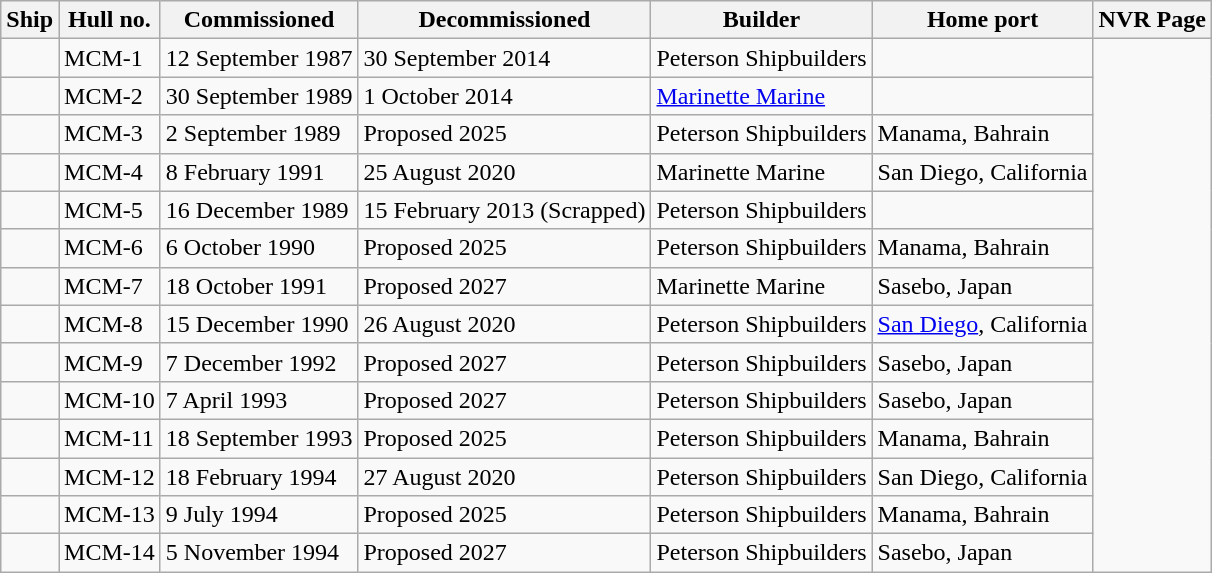<table class="wikitable" style="clear:both">
<tr>
<th>Ship</th>
<th>Hull no.</th>
<th>Commissioned</th>
<th>Decommissioned</th>
<th>Builder</th>
<th>Home port</th>
<th>NVR Page</th>
</tr>
<tr>
<td></td>
<td>MCM-1</td>
<td>12 September 1987</td>
<td>30 September 2014</td>
<td>Peterson Shipbuilders</td>
<td></td>
<td rowspan=14></td>
</tr>
<tr>
<td></td>
<td>MCM-2</td>
<td>30 September 1989</td>
<td>1 October 2014</td>
<td><a href='#'>Marinette Marine</a></td>
<td></td>
</tr>
<tr>
<td></td>
<td>MCM-3</td>
<td>2 September 1989</td>
<td>Proposed 2025</td>
<td>Peterson Shipbuilders</td>
<td>Manama, Bahrain</td>
</tr>
<tr>
<td></td>
<td>MCM-4</td>
<td>8 February 1991</td>
<td>25 August 2020</td>
<td>Marinette Marine</td>
<td>San Diego, California</td>
</tr>
<tr>
<td></td>
<td>MCM-5</td>
<td>16 December 1989</td>
<td>15 February 2013 (Scrapped)</td>
<td>Peterson Shipbuilders</td>
<td></td>
</tr>
<tr>
<td></td>
<td>MCM-6</td>
<td>6 October 1990</td>
<td>Proposed 2025</td>
<td>Peterson Shipbuilders</td>
<td>Manama, Bahrain</td>
</tr>
<tr>
<td></td>
<td>MCM-7</td>
<td>18 October 1991</td>
<td>Proposed 2027</td>
<td>Marinette Marine</td>
<td>Sasebo, Japan</td>
</tr>
<tr>
<td></td>
<td>MCM-8</td>
<td>15 December 1990</td>
<td>26 August 2020</td>
<td>Peterson Shipbuilders</td>
<td><a href='#'>San Diego</a>, California</td>
</tr>
<tr>
<td></td>
<td>MCM-9</td>
<td>7 December 1992</td>
<td>Proposed 2027</td>
<td>Peterson Shipbuilders</td>
<td>Sasebo, Japan</td>
</tr>
<tr>
<td></td>
<td>MCM-10</td>
<td>7 April 1993</td>
<td>Proposed 2027</td>
<td>Peterson Shipbuilders</td>
<td>Sasebo, Japan</td>
</tr>
<tr>
<td></td>
<td>MCM-11</td>
<td>18 September 1993</td>
<td>Proposed 2025</td>
<td>Peterson Shipbuilders</td>
<td>Manama, Bahrain</td>
</tr>
<tr>
<td></td>
<td>MCM-12</td>
<td>18 February 1994</td>
<td>27 August 2020</td>
<td>Peterson Shipbuilders</td>
<td>San Diego, California</td>
</tr>
<tr>
<td></td>
<td>MCM-13</td>
<td>9 July 1994</td>
<td>Proposed 2025</td>
<td>Peterson Shipbuilders</td>
<td>Manama, Bahrain</td>
</tr>
<tr>
<td></td>
<td>MCM-14</td>
<td>5 November 1994</td>
<td>Proposed 2027</td>
<td>Peterson Shipbuilders</td>
<td>Sasebo, Japan</td>
</tr>
</table>
